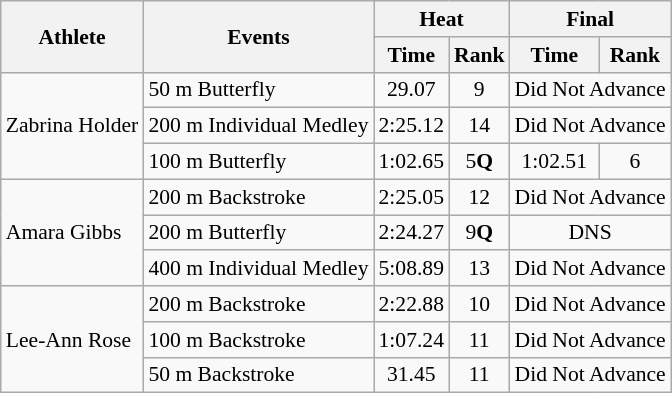<table class=wikitable style="font-size:90%">
<tr>
<th rowspan="2">Athlete</th>
<th rowspan="2">Events</th>
<th colspan="2">Heat</th>
<th colspan="2">Final</th>
</tr>
<tr>
<th>Time</th>
<th>Rank</th>
<th>Time</th>
<th>Rank</th>
</tr>
<tr>
<td rowspan=3>Zabrina Holder</td>
<td>50 m Butterfly</td>
<td align=center>29.07</td>
<td align=center>9</td>
<td align=center colspan=2>Did Not Advance</td>
</tr>
<tr>
<td>200 m Individual Medley</td>
<td align=center>2:25.12</td>
<td align=center>14</td>
<td align=center colspan=2>Did Not Advance</td>
</tr>
<tr>
<td>100 m Butterfly</td>
<td align=center>1:02.65</td>
<td align=center>5<strong>Q</strong></td>
<td align=center>1:02.51</td>
<td align=center>6</td>
</tr>
<tr>
<td rowspan=3>Amara Gibbs</td>
<td>200 m Backstroke</td>
<td align=center>2:25.05</td>
<td align=center>12</td>
<td align=center colspan=2>Did Not Advance</td>
</tr>
<tr>
<td>200 m Butterfly</td>
<td align=center>2:24.27</td>
<td align=center>9<strong>Q</strong></td>
<td align=center colspan=2>DNS</td>
</tr>
<tr>
<td>400 m Individual Medley</td>
<td align=center>5:08.89</td>
<td align=center>13</td>
<td align=center colspan=2>Did Not Advance</td>
</tr>
<tr>
<td rowspan=3>Lee-Ann Rose</td>
<td>200 m Backstroke</td>
<td align=center>2:22.88</td>
<td align=center>10</td>
<td align=center colspan=2>Did Not Advance</td>
</tr>
<tr>
<td>100 m Backstroke</td>
<td align=center>1:07.24</td>
<td align=center>11</td>
<td align=center colspan=2>Did Not Advance</td>
</tr>
<tr>
<td>50 m Backstroke</td>
<td align=center>31.45</td>
<td align=center>11</td>
<td align=center colspan=2>Did Not Advance</td>
</tr>
</table>
